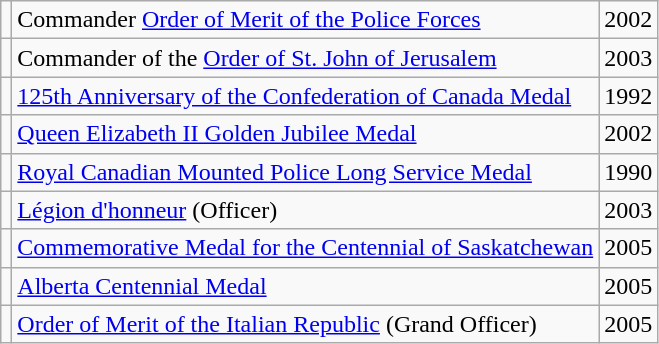<table class="wikitable">
<tr>
<td></td>
<td>Commander <a href='#'>Order of Merit of the Police Forces</a></td>
<td>2002</td>
</tr>
<tr>
<td></td>
<td>Commander of the <a href='#'>Order of St. John of Jerusalem</a></td>
<td>2003</td>
</tr>
<tr>
<td></td>
<td><a href='#'>125th Anniversary of the Confederation of Canada Medal</a></td>
<td>1992</td>
</tr>
<tr>
<td></td>
<td><a href='#'>Queen Elizabeth II Golden Jubilee Medal</a></td>
<td>2002</td>
</tr>
<tr>
<td></td>
<td><a href='#'>Royal Canadian Mounted Police Long Service Medal</a></td>
<td>1990</td>
</tr>
<tr>
<td></td>
<td><a href='#'>Légion d'honneur</a> (Officer)</td>
<td>2003</td>
</tr>
<tr>
<td></td>
<td><a href='#'>Commemorative Medal for the Centennial of Saskatchewan</a></td>
<td>2005</td>
</tr>
<tr>
<td></td>
<td><a href='#'>Alberta Centennial Medal</a></td>
<td>2005</td>
</tr>
<tr>
<td></td>
<td><a href='#'>Order of Merit of the Italian Republic</a> (Grand Officer)</td>
<td>2005</td>
</tr>
</table>
